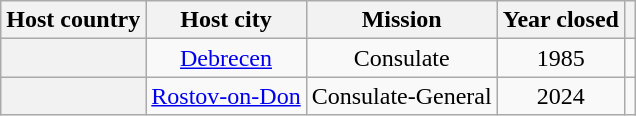<table class="wikitable plainrowheaders" style="text-align:center;">
<tr>
<th scope="col">Host country</th>
<th scope="col">Host city</th>
<th scope="col">Mission</th>
<th scope="col">Year closed</th>
<th scope="col"></th>
</tr>
<tr>
<th scope="row"></th>
<td><a href='#'>Debrecen</a></td>
<td>Consulate</td>
<td>1985</td>
<td></td>
</tr>
<tr>
<th scope="row"></th>
<td><a href='#'>Rostov-on-Don</a></td>
<td>Consulate-General</td>
<td>2024</td>
<td></td>
</tr>
</table>
